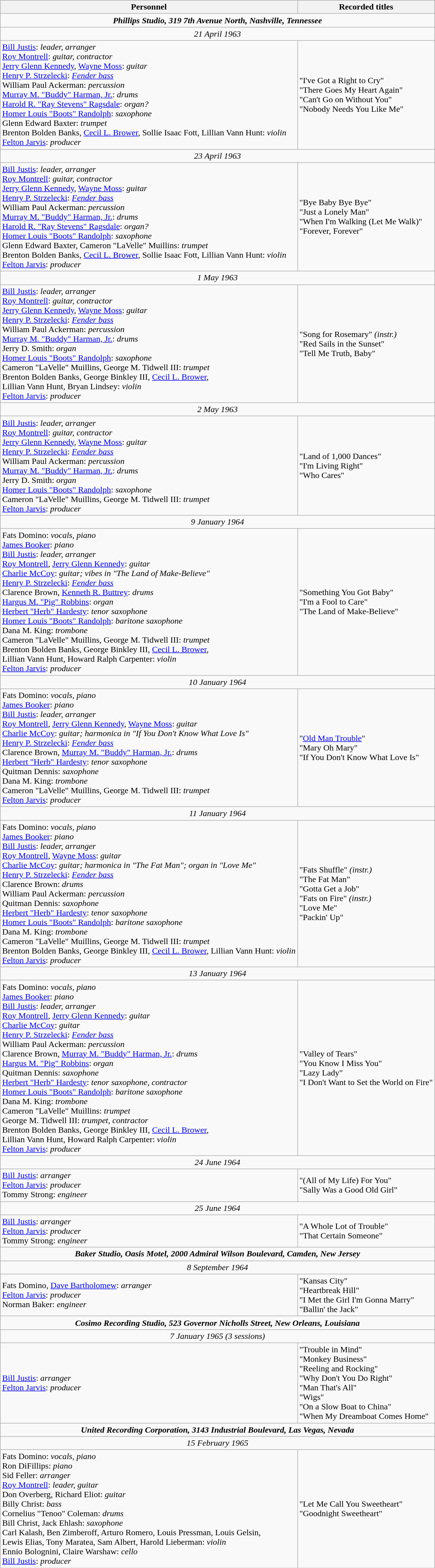<table class="wikitable">
<tr>
<th>Personnel</th>
<th>Recorded titles</th>
</tr>
<tr>
<td colspan="2" align=center><strong><em>Phillips Studio, 319 7th Avenue North, Nashville, Tennessee</em></strong></td>
</tr>
<tr>
<td colspan="2" align=center><em>21 April 1963</em></td>
</tr>
<tr>
<td><a href='#'>Bill Justis</a>: <em>leader, arranger</em><br><a href='#'>Roy Montrell</a>: <em>guitar, contractor</em><br><a href='#'>Jerry Glenn Kennedy</a>, <a href='#'>Wayne Moss</a>: <em>guitar</em><br><a href='#'>Henry P. Strzelecki</a>: <em><a href='#'>Fender bass</a></em><br>William Paul Ackerman: <em>percussion</em><br><a href='#'>Murray M. "Buddy" Harman, Jr.</a>: <em>drums</em><br><a href='#'>Harold R. "Ray Stevens" Ragsdale</a>: <em>organ?</em><br><a href='#'>Homer Louis "Boots" Randolph</a>: <em>saxophone</em><br>Glenn Edward Baxter: <em>trumpet</em><br>Brenton Bolden Banks, <a href='#'>Cecil L. Brower</a>, Sollie Isaac Fott, Lillian Vann Hunt: <em>violin</em><br><a href='#'>Felton Jarvis</a>: <em>producer</em></td>
<td>"I've Got a Right to Cry"<br>"There Goes My Heart Again"<br>"Can't Go on Without You"<br>"Nobody Needs You Like Me"</td>
</tr>
<tr>
<td colspan="2" align=center><em>23 April 1963</em></td>
</tr>
<tr>
<td><a href='#'>Bill Justis</a>: <em>leader, arranger</em><br><a href='#'>Roy Montrell</a>: <em>guitar, contractor</em><br><a href='#'>Jerry Glenn Kennedy</a>, <a href='#'>Wayne Moss</a>: <em>guitar</em><br><a href='#'>Henry P. Strzelecki</a>: <em><a href='#'>Fender bass</a></em><br>William Paul Ackerman: <em>percussion</em><br><a href='#'>Murray M. "Buddy" Harman, Jr.</a>: <em>drums</em><br><a href='#'>Harold R. "Ray Stevens" Ragsdale</a>: <em>organ?</em><br><a href='#'>Homer Louis "Boots" Randolph</a>: <em>saxophone</em><br>Glenn Edward Baxter, Cameron "LaVelle" Muillins: <em>trumpet</em><br>Brenton Bolden Banks, <a href='#'>Cecil L. Brower</a>, Sollie Isaac Fott, Lillian Vann Hunt: <em>violin</em><br><a href='#'>Felton Jarvis</a>: <em>producer</em></td>
<td>"Bye Baby Bye Bye"<br>"Just a Lonely Man"<br>"When I'm Walking (Let Me Walk)"<br>"Forever, Forever"</td>
</tr>
<tr>
<td colspan="2" align=center><em>1 May 1963</em></td>
</tr>
<tr>
<td><a href='#'>Bill Justis</a>: <em>leader, arranger</em><br><a href='#'>Roy Montrell</a>: <em>guitar, contractor</em><br><a href='#'>Jerry Glenn Kennedy</a>, <a href='#'>Wayne Moss</a>: <em>guitar</em><br><a href='#'>Henry P. Strzelecki</a>: <em><a href='#'>Fender bass</a></em><br>William Paul Ackerman: <em>percussion</em><br><a href='#'>Murray M. "Buddy" Harman, Jr.</a>: <em>drums</em><br>Jerry D. Smith: <em>organ</em><br><a href='#'>Homer Louis "Boots" Randolph</a>: <em>saxophone</em><br>Cameron "LaVelle" Muillins, George M. Tidwell III: <em>trumpet</em><br>Brenton Bolden Banks, George Binkley III, <a href='#'>Cecil L. Brower</a>,<br>Lillian Vann Hunt, Bryan Lindsey: <em>violin</em><br><a href='#'>Felton Jarvis</a>: <em>producer</em></td>
<td>"Song for Rosemary" <em>(instr.)</em><br>"Red Sails in the Sunset"<br>"Tell Me Truth, Baby"</td>
</tr>
<tr>
<td colspan="2" align=center><em>2 May 1963</em></td>
</tr>
<tr>
<td><a href='#'>Bill Justis</a>: <em>leader, arranger</em><br><a href='#'>Roy Montrell</a>: <em>guitar, contractor</em><br><a href='#'>Jerry Glenn Kennedy</a>, <a href='#'>Wayne Moss</a>: <em>guitar</em><br><a href='#'>Henry P. Strzelecki</a>: <em><a href='#'>Fender bass</a></em><br>William Paul Ackerman: <em>percussion</em><br><a href='#'>Murray M. "Buddy" Harman, Jr.</a>: <em>drums</em><br>Jerry D. Smith: <em>organ</em><br><a href='#'>Homer Louis "Boots" Randolph</a>: <em>saxophone</em><br>Cameron "LaVelle" Muillins, George M. Tidwell III: <em>trumpet</em><br><a href='#'>Felton Jarvis</a>: <em>producer</em></td>
<td>"Land of 1,000 Dances"<br>"I'm Living Right"<br>"Who Cares"</td>
</tr>
<tr>
<td colspan="2" align=center><em>9 January 1964</em></td>
</tr>
<tr>
<td>Fats Domino: <em>vocals, piano</em><br><a href='#'>James Booker</a>: <em>piano</em><br><a href='#'>Bill Justis</a>: <em>leader, arranger</em><br><a href='#'>Roy Montrell</a>, <a href='#'>Jerry Glenn Kennedy</a>: <em>guitar</em><br><a href='#'>Charlie McCoy</a>: <em>guitar; vibes in "The Land of Make-Believe"</em><br><a href='#'>Henry P. Strzelecki</a>: <em><a href='#'>Fender bass</a></em><br>Clarence Brown, <a href='#'>Kenneth R. Buttrey</a>: <em>drums</em><br><a href='#'>Hargus M. "Pig" Robbins</a>: <em>organ</em><br><a href='#'>Herbert "Herb" Hardesty</a>: <em>tenor saxophone</em><br><a href='#'>Homer Louis "Boots" Randolph</a>: <em>baritone saxophone</em><br>Dana M. King: <em>trombone</em><br>Cameron "LaVelle" Muillins, George M. Tidwell III: <em>trumpet</em><br>Brenton Bolden Banks, George Binkley III, <a href='#'>Cecil L. Brower</a>,<br>Lillian Vann Hunt, Howard Ralph Carpenter: <em>violin</em><br><a href='#'>Felton Jarvis</a>: <em>producer</em></td>
<td>"Something You Got Baby"<br>"I'm a Fool to Care"<br>"The Land of Make-Believe"</td>
</tr>
<tr>
<td colspan="2" align=center><em>10 January 1964</em></td>
</tr>
<tr>
<td>Fats Domino: <em>vocals, piano</em><br><a href='#'>James Booker</a>: <em>piano</em><br><a href='#'>Bill Justis</a>: <em>leader, arranger</em><br><a href='#'>Roy Montrell</a>, <a href='#'>Jerry Glenn Kennedy</a>, <a href='#'>Wayne Moss</a>: <em>guitar</em><br><a href='#'>Charlie McCoy</a>: <em>guitar; harmonica in "If You Don't Know What Love Is"</em><br><a href='#'>Henry P. Strzelecki</a>: <em><a href='#'>Fender bass</a></em><br>Clarence Brown, <a href='#'>Murray M. "Buddy" Harman, Jr.</a>: <em>drums</em><br><a href='#'>Herbert "Herb" Hardesty</a>: <em>tenor saxophone</em><br>Quitman Dennis: <em>saxophone</em><br>Dana M. King: <em>trombone</em><br>Cameron "LaVelle" Muillins, George M. Tidwell III: <em>trumpet</em><br><a href='#'>Felton Jarvis</a>: <em>producer</em></td>
<td>"<a href='#'>Old Man Trouble</a>"<br>"Mary Oh Mary"<br>"If You Don't Know What Love Is"</td>
</tr>
<tr>
<td colspan="2" align=center><em>11 January 1964</em></td>
</tr>
<tr>
<td>Fats Domino: <em>vocals, piano</em><br><a href='#'>James Booker</a>: <em>piano</em><br><a href='#'>Bill Justis</a>: <em>leader, arranger</em><br><a href='#'>Roy Montrell</a>, <a href='#'>Wayne Moss</a>: <em>guitar</em><br><a href='#'>Charlie McCoy</a>: <em>guitar; harmonica in "The Fat Man"; organ in "Love Me"</em><br><a href='#'>Henry P. Strzelecki</a>: <em><a href='#'>Fender bass</a></em><br>Clarence Brown: <em>drums</em><br>William Paul Ackerman: <em>percussion</em><br>Quitman Dennis: <em>saxophone</em><br><a href='#'>Herbert "Herb" Hardesty</a>: <em>tenor saxophone</em><br><a href='#'>Homer Louis "Boots" Randolph</a>: <em>baritone saxophone</em><br>Dana M. King: <em>trombone</em><br>Cameron "LaVelle" Muillins, George M. Tidwell III: <em>trumpet</em><br>Brenton Bolden Banks, George Binkley III, <a href='#'>Cecil L. Brower</a>, Lillian Vann Hunt: <em>violin</em><br><a href='#'>Felton Jarvis</a>: <em>producer</em></td>
<td>"Fats Shuffle" <em>(instr.)</em><br>"The Fat Man"<br>"Gotta Get a Job"<br>"Fats on Fire" <em>(instr.)</em><br>"Love Me"<br>"Packin' Up"</td>
</tr>
<tr>
<td colspan="2" align=center><em>13 January 1964</em></td>
</tr>
<tr>
<td>Fats Domino: <em>vocals, piano</em><br><a href='#'>James Booker</a>: <em>piano</em><br><a href='#'>Bill Justis</a>: <em>leader, arranger</em><br><a href='#'>Roy Montrell</a>, <a href='#'>Jerry Glenn Kennedy</a>: <em>guitar</em><br><a href='#'>Charlie McCoy</a>: <em>guitar</em><br><a href='#'>Henry P. Strzelecki</a>: <em><a href='#'>Fender bass</a></em><br>William Paul Ackerman: <em>percussion</em><br>Clarence Brown, <a href='#'>Murray M. "Buddy" Harman, Jr.</a>: <em>drums</em><br><a href='#'>Hargus M. "Pig" Robbins</a>: <em>organ</em><br>Quitman Dennis: <em>saxophone</em><br><a href='#'>Herbert "Herb" Hardesty</a>: <em>tenor saxophone, contractor</em><br><a href='#'>Homer Louis "Boots" Randolph</a>: <em>baritone saxophone</em><br>Dana M. King: <em>trombone</em><br>Cameron "LaVelle" Muillins: <em>trumpet</em><br>George M. Tidwell III: <em>trumpet, contractor</em><br>Brenton Bolden Banks, George Binkley III, <a href='#'>Cecil L. Brower</a>,<br>Lillian Vann Hunt, Howard Ralph Carpenter: <em>violin</em><br><a href='#'>Felton Jarvis</a>: <em>producer</em></td>
<td>"Valley of Tears"<br>"You Know I Miss You"<br>"Lazy Lady"<br>"I Don't Want to Set the World on Fire"</td>
</tr>
<tr>
<td colspan="2" align=center><em>24 June 1964</em></td>
</tr>
<tr>
<td><a href='#'>Bill Justis</a>: <em>arranger</em><br><a href='#'>Felton Jarvis</a>: <em>producer</em><br>Tommy Strong: <em>engineer</em></td>
<td>"(All of My Life) For You"<br>"Sally Was a Good Old Girl"</td>
</tr>
<tr>
<td colspan="2" align=center><em>25 June 1964</em></td>
</tr>
<tr>
<td><a href='#'>Bill Justis</a>: <em>arranger</em><br><a href='#'>Felton Jarvis</a>: <em>producer</em><br>Tommy Strong: <em>engineer</em></td>
<td>"A Whole Lot of Trouble"<br>"That Certain Someone"</td>
</tr>
<tr>
<td colspan="2" align=center><strong><em>Baker Studio, Oasis Motel, 2000 Admiral Wilson Boulevard, Camden, New Jersey</em></strong></td>
</tr>
<tr>
<td colspan="2" align=center><em>8 September 1964</em></td>
</tr>
<tr>
<td>Fats Domino, <a href='#'>Dave Bartholomew</a>: <em>arranger</em><br><a href='#'>Felton Jarvis</a>: <em>producer</em><br>Norman Baker: <em>engineer</em></td>
<td>"Kansas City"<br>"Heartbreak Hill"<br>"I Met the Girl I'm Gonna Marry"<br>"Ballin' the Jack"</td>
</tr>
<tr>
<td colspan="2" align=center><strong><em>Cosimo Recording Studio, 523 Governor Nicholls Street, New Orleans, Louisiana</em></strong></td>
</tr>
<tr>
<td colspan="2" align=center><em>7 January 1965 (3 sessions)</em></td>
</tr>
<tr>
<td><a href='#'>Bill Justis</a>: <em>arranger</em><br><a href='#'>Felton Jarvis</a>: <em>producer</em></td>
<td>"Trouble in Mind"<br>"Monkey Business"<br>"Reeling and Rocking"<br>"Why Don't You Do Right"<br>"Man That's All"<br>"Wigs"<br>"On a Slow Boat to China"<br>"When My Dreamboat Comes Home"</td>
</tr>
<tr>
<td colspan="2" align=center><strong><em>United Recording Corporation, 3143 Industrial Boulevard, Las Vegas, Nevada</em></strong></td>
</tr>
<tr>
<td colspan="2" align=center><em>15 February 1965</em></td>
</tr>
<tr>
<td>Fats Domino: <em>vocals, piano</em><br>Ron DiFillips: <em>piano</em><br>Sid Feller: <em>arranger</em><br><a href='#'>Roy Montrell</a>: <em>leader, guitar</em><br>Don Overberg, Richard Eliot: <em>guitar</em><br>Billy Christ: <em>bass</em><br>Cornelius "Tenoo" Coleman: <em>drums</em><br>Bill Christ, Jack Ehlash: <em>saxophone</em><br>Carl Kalash, Ben Zimberoff, Arturo Romero, Louis Pressman, Louis Gelsin,<br>Lewis Elias, Tony Maratea, Sam Albert, Harold Lieberman: <em>violin</em><br>Ennio Bolognini, Claire Warshaw: <em>cello</em><br><a href='#'>Bill Justis</a>: <em>producer</em></td>
<td>"Let Me Call You Sweetheart"<br>"Goodnight Sweetheart"</td>
</tr>
</table>
